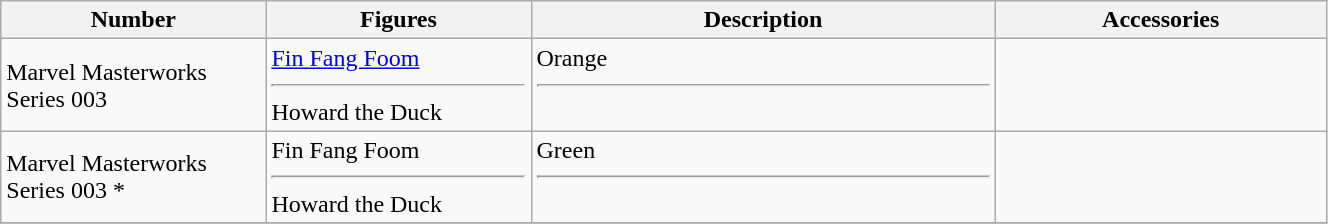<table class="wikitable" width="70%">
<tr>
<th width=20%>Number</th>
<th width=20%>Figures</th>
<th width=35%>Description</th>
<th width=25%>Accessories</th>
</tr>
<tr>
<td>Marvel Masterworks Series 003</td>
<td><a href='#'>Fin Fang Foom</a><hr>Howard the Duck</td>
<td>Orange<hr> </td>
<td></td>
</tr>
<tr>
<td>Marvel Masterworks Series 003 *</td>
<td>Fin Fang Foom<hr>Howard the Duck</td>
<td>Green<hr> </td>
<td></td>
</tr>
<tr>
</tr>
</table>
